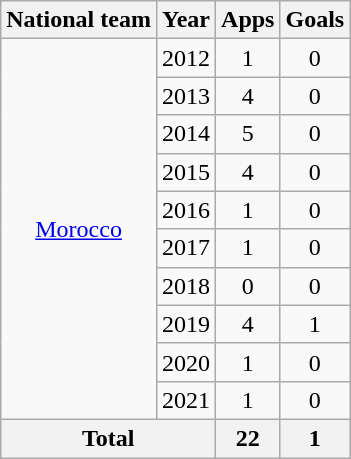<table class="wikitable" style="text-align:center">
<tr>
<th>National team</th>
<th>Year</th>
<th>Apps</th>
<th>Goals</th>
</tr>
<tr>
<td rowspan="10"><a href='#'>Morocco</a></td>
<td>2012</td>
<td>1</td>
<td>0</td>
</tr>
<tr>
<td>2013</td>
<td>4</td>
<td>0</td>
</tr>
<tr>
<td>2014</td>
<td>5</td>
<td>0</td>
</tr>
<tr>
<td>2015</td>
<td>4</td>
<td>0</td>
</tr>
<tr>
<td>2016</td>
<td>1</td>
<td>0</td>
</tr>
<tr>
<td>2017</td>
<td>1</td>
<td>0</td>
</tr>
<tr>
<td>2018</td>
<td>0</td>
<td>0</td>
</tr>
<tr>
<td>2019</td>
<td>4</td>
<td>1</td>
</tr>
<tr>
<td>2020</td>
<td>1</td>
<td>0</td>
</tr>
<tr>
<td>2021</td>
<td>1</td>
<td>0</td>
</tr>
<tr>
<th colspan="2">Total</th>
<th>22</th>
<th>1</th>
</tr>
</table>
